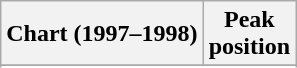<table class="wikitable sortable plainrowheaders">
<tr>
<th>Chart (1997–1998)</th>
<th>Peak<br>position</th>
</tr>
<tr>
</tr>
<tr>
</tr>
<tr>
</tr>
</table>
